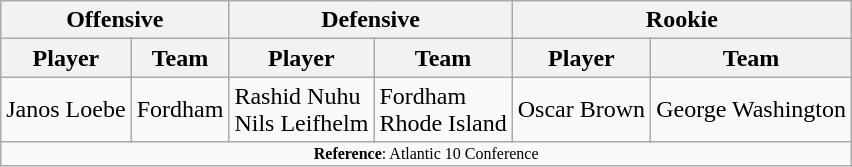<table class="wikitable">
<tr>
<th colspan="2">Offensive</th>
<th colspan="2">Defensive</th>
<th colspan="2">Rookie</th>
</tr>
<tr>
<th>Player</th>
<th>Team</th>
<th>Player</th>
<th>Team</th>
<th>Player</th>
<th>Team</th>
</tr>
<tr>
<td>Janos Loebe</td>
<td>Fordham</td>
<td>Rashid Nuhu<br>Nils Leifhelm</td>
<td>Fordham<br>Rhode Island</td>
<td>Oscar Brown</td>
<td>George Washington</td>
</tr>
<tr>
<td colspan="12"  style="font-size:8pt; text-align:center;"><strong>Reference</strong>: Atlantic 10 Conference</td>
</tr>
</table>
